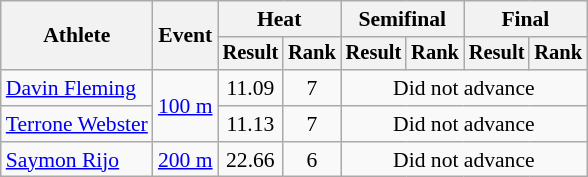<table class="wikitable" style="font-size:90%; text-align:center">
<tr>
<th rowspan=2>Athlete</th>
<th rowspan=2>Event</th>
<th colspan=2>Heat</th>
<th colspan=2>Semifinal</th>
<th colspan=2>Final</th>
</tr>
<tr style="font-size:95%">
<th>Result</th>
<th>Rank</th>
<th>Result</th>
<th>Rank</th>
<th>Result</th>
<th>Rank</th>
</tr>
<tr>
<td align=left><a href='#'>Davin Fleming</a></td>
<td align=left rowspan=2><a href='#'>100 m</a></td>
<td>11.09</td>
<td>7</td>
<td colspan="4">Did not advance</td>
</tr>
<tr>
<td align=left><a href='#'>Terrone Webster</a></td>
<td>11.13</td>
<td>7</td>
<td colspan="4">Did not advance</td>
</tr>
<tr>
<td align="left"><a href='#'>Saymon Rijo</a></td>
<td><a href='#'>200 m</a></td>
<td>22.66</td>
<td>6</td>
<td colspan="4">Did not advance</td>
</tr>
</table>
